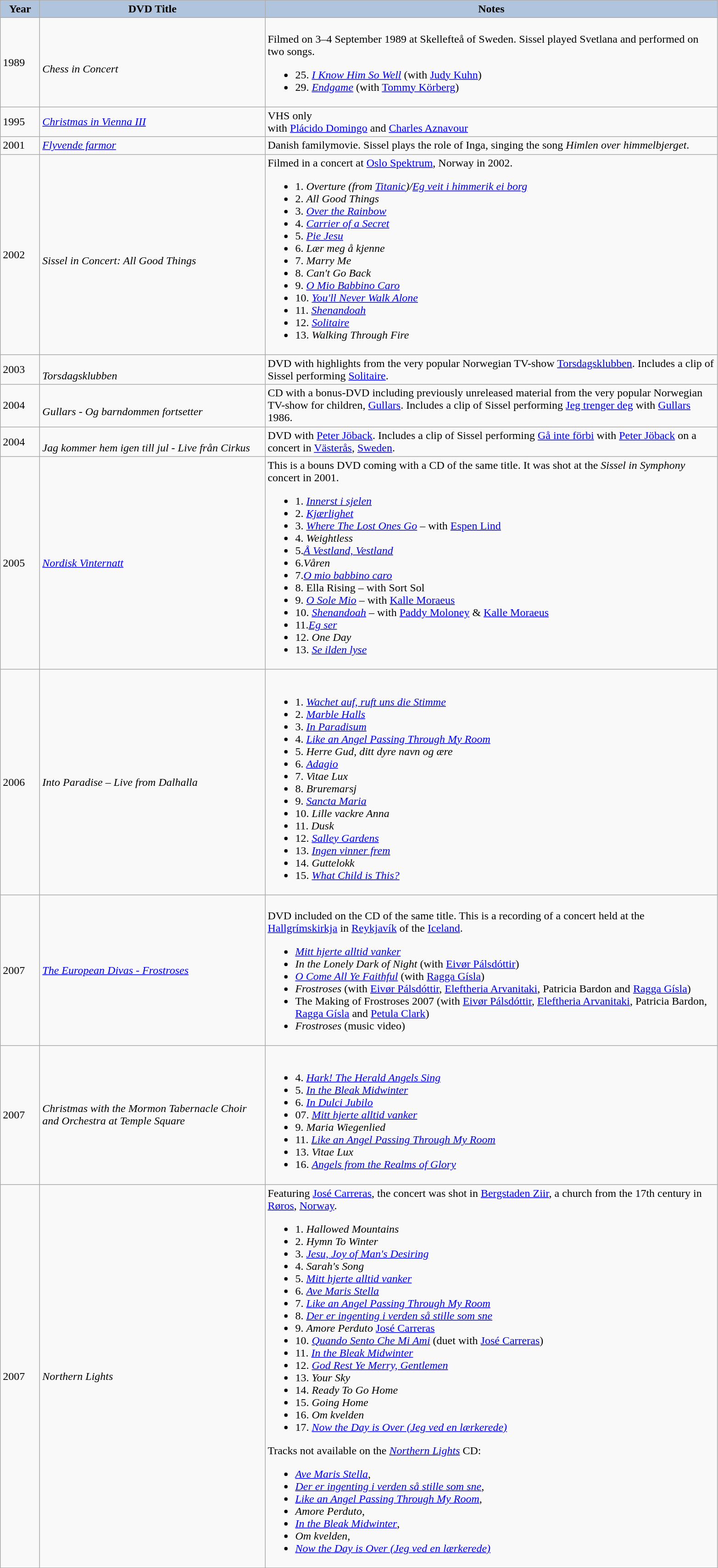<table class="wikitable">
<tr>
<th style="background:#B0C4DE;" width="50">Year</th>
<th style="background:#B0C4DE;" width="320">DVD Title</th>
<th style="background:#B0C4DE;" width="650">Notes</th>
</tr>
<tr>
<td>1989</td>
<td><br><em>Chess in Concert</em></td>
<td><br>Filmed on 3–4 September 1989 at Skellefteå of Sweden. Sissel played Svetlana and performed on two songs.
<ul><li>25. <em><a href='#'>I Know Him So Well</a></em> (with <a href='#'>Judy Kuhn</a>)</li><li>29. <em><a href='#'>Endgame</a></em> (with <a href='#'>Tommy Körberg</a>)</li></ul></td>
</tr>
<tr>
<td>1995</td>
<td><em><a href='#'>Christmas in Vienna III</a></em></td>
<td>VHS only<br>with <a href='#'>Plácido Domingo</a> and <a href='#'>Charles Aznavour</a></td>
</tr>
<tr>
<td>2001</td>
<td><em><a href='#'>Flyvende farmor</a></em></td>
<td>Danish familymovie. Sissel plays the role of Inga, singing the song <em>Himlen over himmelbjerget</em>.</td>
</tr>
<tr>
<td>2002</td>
<td><br><em>Sissel in Concert: All Good Things</em></td>
<td>Filmed in a concert at <a href='#'>Oslo Spektrum</a>, Norway in 2002.<br><ul><li>1. <em>Overture (from <a href='#'>Titanic</a>)/<a href='#'>Eg veit i himmerik ei borg</a></em></li><li>2. <em>All Good Things</em></li><li>3. <em><a href='#'>Over the Rainbow</a></em></li><li>4. <em><a href='#'>Carrier of a Secret</a></em></li><li>5. <em><a href='#'>Pie Jesu</a></em></li><li>6. <em>Lær meg å kjenne</em></li><li>7. <em>Marry Me</em></li><li>8. <em>Can't Go Back</em></li><li>9. <em><a href='#'>O Mio Babbino Caro</a></em></li><li>10. <em><a href='#'>You'll Never Walk Alone</a></em></li><li>11. <em><a href='#'>Shenandoah</a></em></li><li>12. <em><a href='#'>Solitaire</a></em></li><li>13. <em>Walking Through Fire</em></li></ul></td>
</tr>
<tr>
<td>2003</td>
<td><br><em>Torsdagsklubben</em></td>
<td>DVD with highlights from the very popular Norwegian TV-show <a href='#'>Torsdagsklubben</a>. Includes a clip of Sissel performing <a href='#'>Solitaire</a>.</td>
</tr>
<tr>
<td>2004</td>
<td><br><em>Gullars - Og barndommen fortsetter</em></td>
<td>CD with a bonus-DVD including previously unreleased material from the very popular Norwegian TV-show for children, <a href='#'>Gullars</a>. Includes a clip of Sissel performing <a href='#'>Jeg trenger deg</a> with <a href='#'>Gullars</a> 1986.</td>
</tr>
<tr>
<td>2004</td>
<td><br><em>Jag kommer hem igen till jul - Live från Cirkus</em></td>
<td>DVD with <a href='#'>Peter Jöback</a>. Includes a clip of Sissel performing <a href='#'>Gå inte förbi</a> with <a href='#'>Peter Jöback</a> on a concert in <a href='#'>Västerås</a>, <a href='#'>Sweden</a>.</td>
</tr>
<tr>
<td>2005</td>
<td><em><a href='#'>Nordisk Vinternatt</a></em></td>
<td>This is a bouns DVD coming with a CD of the same title. It was shot at the <em>Sissel in Symphony</em> concert in 2001.<br><ul><li>1. <em><a href='#'>Innerst i sjelen</a></em></li><li>2. <em><a href='#'>Kjærlighet</a></em></li><li>3. <em><a href='#'>Where The Lost Ones Go</a></em> – with <a href='#'>Espen Lind</a></li><li>4. <em>Weightless</em></li><li>5.<em><a href='#'>Å Vestland, Vestland</a></em></li><li>6.<em>Våren </em></li><li>7.<em><a href='#'>O mio babbino caro</a></em></li><li>8. Ella Rising – with Sort Sol</li><li>9. <em><a href='#'>O Sole Mio</a></em> – with <a href='#'>Kalle Moraeus</a></li><li>10. <em><a href='#'>Shenandoah</a></em> – with <a href='#'>Paddy Moloney</a> & <a href='#'>Kalle Moraeus</a></li><li>11.<em><a href='#'>Eg ser</a></em></li><li>12. <em>One Day</em></li><li>13. <em><a href='#'>Se ilden lyse</a></em></li></ul></td>
</tr>
<tr>
<td>2006</td>
<td><em>Into Paradise – Live from Dalhalla</em></td>
<td><br><ul><li>1. <em><a href='#'>Wachet auf, ruft uns die Stimme</a></em></li><li>2. <em><a href='#'>Marble Halls</a></em></li><li>3. <em><a href='#'>In Paradisum</a></em></li><li>4. <em><a href='#'>Like an Angel Passing Through My Room</a></em></li><li>5. <em>Herre Gud, ditt dyre navn og ære</em></li><li>6. <em><a href='#'>Adagio</a></em></li><li>7. <em>Vitae Lux</em></li><li>8. <em>Bruremarsj</em></li><li>9. <em><a href='#'>Sancta Maria</a></em></li><li>10. <em>Lille vackre Anna</em></li><li>11. <em>Dusk</em></li><li>12. <em><a href='#'>Salley Gardens</a></em></li><li>13. <em><a href='#'>Ingen vinner frem</a></em></li><li>14. <em>Guttelokk</em></li><li>15. <em><a href='#'>What Child is This?</a></em></li></ul></td>
</tr>
<tr>
<td>2007</td>
<td><em><a href='#'>The European Divas - Frostroses</a></em></td>
<td><br>DVD included on the CD of the same title. This is a recording of a concert held at the <a href='#'>Hallgrímskirkja</a> in <a href='#'>Reykjavík</a> of the <a href='#'>Iceland</a>.
<ul><li><em><a href='#'>Mitt hjerte alltid vanker</a></em></li><li><em>In the Lonely Dark of Night</em> (with <a href='#'>Eivør Pálsdóttir</a>)</li><li><em><a href='#'>O Come All Ye Faithful</a></em> (with <a href='#'>Ragga Gísla</a>)</li><li><em>Frostroses</em> (with <a href='#'>Eivør Pálsdóttir</a>, <a href='#'>Eleftheria Arvanitaki</a>, Patricia Bardon and <a href='#'>Ragga Gísla</a>)</li><li>The Making of Frostroses 2007 (with <a href='#'>Eivør Pálsdóttir</a>, <a href='#'>Eleftheria Arvanitaki</a>, Patricia Bardon, <a href='#'>Ragga Gísla</a> and <a href='#'>Petula Clark</a>)</li><li><em>Frostroses</em> (music video)</li></ul></td>
</tr>
<tr>
<td>2007</td>
<td><em>Christmas with the Mormon Tabernacle Choir and Orchestra at Temple Square</em></td>
<td><br><ul><li>4. <em><a href='#'>Hark! The Herald Angels Sing</a></em></li><li>5. <em><a href='#'>In the Bleak Midwinter</a></em></li><li>6. <em><a href='#'>In Dulci Jubilo</a></em></li><li>07. <em><a href='#'>Mitt hjerte alltid vanker</a></em></li><li>9. <em>Maria Wiegenlied</em></li><li>11. <em><a href='#'>Like an Angel Passing Through My Room</a></em></li><li>13. <em>Vitae Lux</em></li><li>16. <em><a href='#'>Angels from the Realms of Glory</a></em></li></ul></td>
</tr>
<tr>
<td>2007</td>
<td><em>Northern Lights</em></td>
<td>Featuring <a href='#'>José Carreras</a>, the concert was shot in <a href='#'>Bergstaden Ziir</a>, a church from the 17th century in <a href='#'>Røros</a>, <a href='#'>Norway</a>.<br><ul><li>1. <em>Hallowed Mountains</em></li><li>2. <em>Hymn To Winter</em></li><li>3. <em><a href='#'>Jesu, Joy of Man's Desiring</a></em></li><li>4. <em>Sarah's Song</em></li><li>5. <em><a href='#'>Mitt hjerte alltid vanker</a></em></li><li>6. <em><a href='#'>Ave Maris Stella</a></em></li><li>7. <em><a href='#'>Like an Angel Passing Through My Room</a></em></li><li>8. <em><a href='#'>Der er ingenting i verden så stille som sne</a></em></li><li>9. <em>Amore Perduto</em> <a href='#'>José Carreras</a></li><li>10. <em><a href='#'>Quando Sento Che Mi Ami</a></em> (duet with <a href='#'>José Carreras</a>)</li><li>11. <em><a href='#'>In the Bleak Midwinter</a></em></li><li>12. <em><a href='#'>God Rest Ye Merry, Gentlemen</a></em></li><li>13. <em>Your Sky</em></li><li>14. <em>Ready To Go Home</em></li><li>15. <em>Going Home</em></li><li>16. <em>Om kvelden</em></li><li>17. <em><a href='#'>Now the Day is Over (Jeg ved en lærkerede)</a></em></li></ul>Tracks not available on the <em><a href='#'>Northern Lights</a></em> CD:<ul><li><em><a href='#'>Ave Maris Stella</a></em>,</li><li><em><a href='#'>Der er ingenting i verden så stille som sne</a></em>,</li><li><em><a href='#'>Like an Angel Passing Through My Room</a></em>,</li><li><em>Amore Perduto</em>,</li><li><em><a href='#'>In the Bleak Midwinter</a></em>,</li><li><em>Om kvelden</em>,</li><li><em><a href='#'>Now the Day is Over (Jeg ved en lærkerede)</a></em></li></ul></td>
</tr>
<tr>
</tr>
</table>
